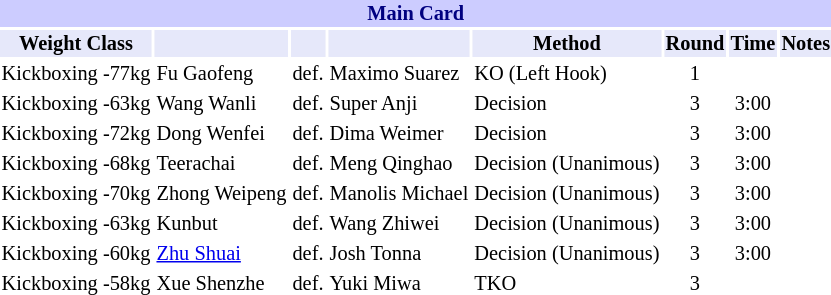<table class="toccolours" style="font-size: 85%;">
<tr>
<th colspan="8" style="background-color: #ccf; color: #000080; text-align: center;"><strong>Main Card</strong></th>
</tr>
<tr>
<th colspan="1" style="background-color: #E6E8FA; color: #000000; text-align: center;">Weight Class</th>
<th colspan="1" style="background-color: #E6E8FA; color: #000000; text-align: center;"></th>
<th colspan="1" style="background-color: #E6E8FA; color: #000000; text-align: center;"></th>
<th colspan="1" style="background-color: #E6E8FA; color: #000000; text-align: center;"></th>
<th colspan="1" style="background-color: #E6E8FA; color: #000000; text-align: center;">Method</th>
<th colspan="1" style="background-color: #E6E8FA; color: #000000; text-align: center;">Round</th>
<th colspan="1" style="background-color: #E6E8FA; color: #000000; text-align: center;">Time</th>
<th colspan="1" style="background-color: #E6E8FA; color: #000000; text-align: center;">Notes</th>
</tr>
<tr>
<td>Kickboxing -77kg</td>
<td> Fu Gaofeng</td>
<td align=center>def.</td>
<td> Maximo Suarez</td>
<td>KO (Left Hook)</td>
<td align=center>1</td>
<td align=center></td>
<td></td>
</tr>
<tr>
<td>Kickboxing -63kg</td>
<td> Wang Wanli</td>
<td align=center>def.</td>
<td> Super Anji</td>
<td>Decision</td>
<td align=center>3</td>
<td align=center>3:00</td>
<td></td>
</tr>
<tr>
<td>Kickboxing -72kg</td>
<td> Dong Wenfei</td>
<td align=center>def.</td>
<td> Dima Weimer</td>
<td>Decision</td>
<td align=center>3</td>
<td align=center>3:00</td>
<td></td>
</tr>
<tr>
<td>Kickboxing -68kg</td>
<td> Teerachai</td>
<td align=center>def.</td>
<td> Meng Qinghao</td>
<td>Decision (Unanimous)</td>
<td align=center>3</td>
<td align=center>3:00</td>
<td></td>
</tr>
<tr>
<td>Kickboxing -70kg</td>
<td> Zhong Weipeng</td>
<td align=center>def.</td>
<td> Manolis Michael</td>
<td>Decision (Unanimous)</td>
<td align=center>3</td>
<td align=center>3:00</td>
</tr>
<tr>
<td>Kickboxing -63kg</td>
<td> Kunbut</td>
<td align=center>def.</td>
<td> Wang Zhiwei</td>
<td>Decision (Unanimous)</td>
<td align=center>3</td>
<td align=center>3:00</td>
<td></td>
</tr>
<tr>
<td>Kickboxing -60kg</td>
<td> <a href='#'>Zhu Shuai</a></td>
<td align=center>def.</td>
<td> Josh Tonna</td>
<td>Decision (Unanimous)</td>
<td align=center>3</td>
<td align=center>3:00</td>
<td></td>
</tr>
<tr>
<td>Kickboxing -58kg</td>
<td> Xue Shenzhe</td>
<td align=center>def.</td>
<td> Yuki Miwa</td>
<td>TKO</td>
<td align=center>3</td>
<td align=center></td>
<td></td>
</tr>
</table>
